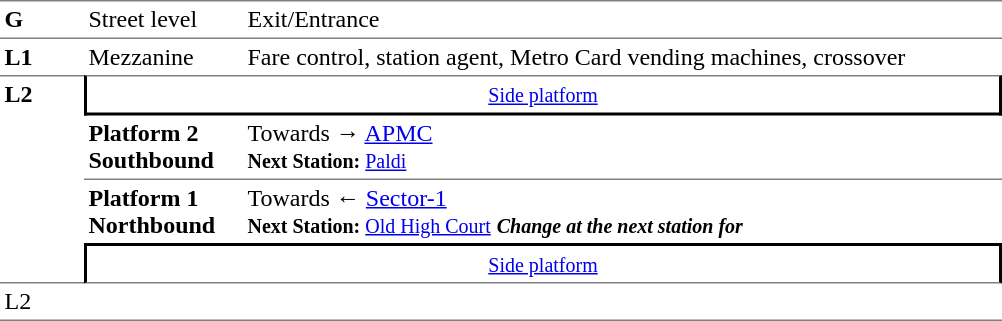<table table border=0 cellspacing=0 cellpadding=3>
<tr>
<td style="border-bottom:solid 1px gray;border-top:solid 1px gray;" width=50 valign=top><strong>G</strong></td>
<td style="border-top:solid 1px gray;border-bottom:solid 1px gray;" width=100 valign=top>Street level</td>
<td style="border-top:solid 1px gray;border-bottom:solid 1px gray;" width=500 valign=top>Exit/Entrance</td>
</tr>
<tr>
<td valign=top><strong>L1</strong></td>
<td valign=top>Mezzanine</td>
<td valign=top>Fare control, station agent, Metro Card vending machines, crossover<br></td>
</tr>
<tr>
<td style="border-top:solid 1px gray;border-bottom:solid 1px gray;" width=50 rowspan=4 valign=top><strong>L2</strong></td>
<td style="border-top:solid 1px gray;border-right:solid 2px black;border-left:solid 2px black;border-bottom:solid 2px black;text-align:center;" colspan=2><small><a href='#'>Side platform</a></small></td>
</tr>
<tr>
<td style="border-bottom:solid 1px gray;" width=100><span><strong>Platform 2</strong><br><strong>Southbound</strong></span></td>
<td style="border-bottom:solid 1px gray;" width=500>Towards → <a href='#'>APMC</a><br><small><strong>Next Station:</strong> <a href='#'>Paldi</a></small></td>
</tr>
<tr>
<td><span><strong>Platform 1</strong><br><strong>Northbound</strong></span></td>
<td>Towards ← <a href='#'>Sector-1</a><br><small><strong>Next Station:</strong> <a href='#'>Old High Court</a></small> <small><strong><em>Change at the next station for <strong><em></small></td>
</tr>
<tr>
<td style="border-top:solid 2px black;border-right:solid 2px black;border-left:solid 2px black;border-bottom:solid 1px gray;" colspan=2  align=center><small><a href='#'>Side platform</a></small></td>
</tr>
<tr>
<td style="border-bottom:solid 1px gray;" width=50 rowspan=2 valign=top></strong>L2<strong></td>
<td style="border-bottom:solid 1px gray;" width=100></td>
<td style="border-bottom:solid 1px gray;" width=500></td>
</tr>
<tr>
</tr>
</table>
